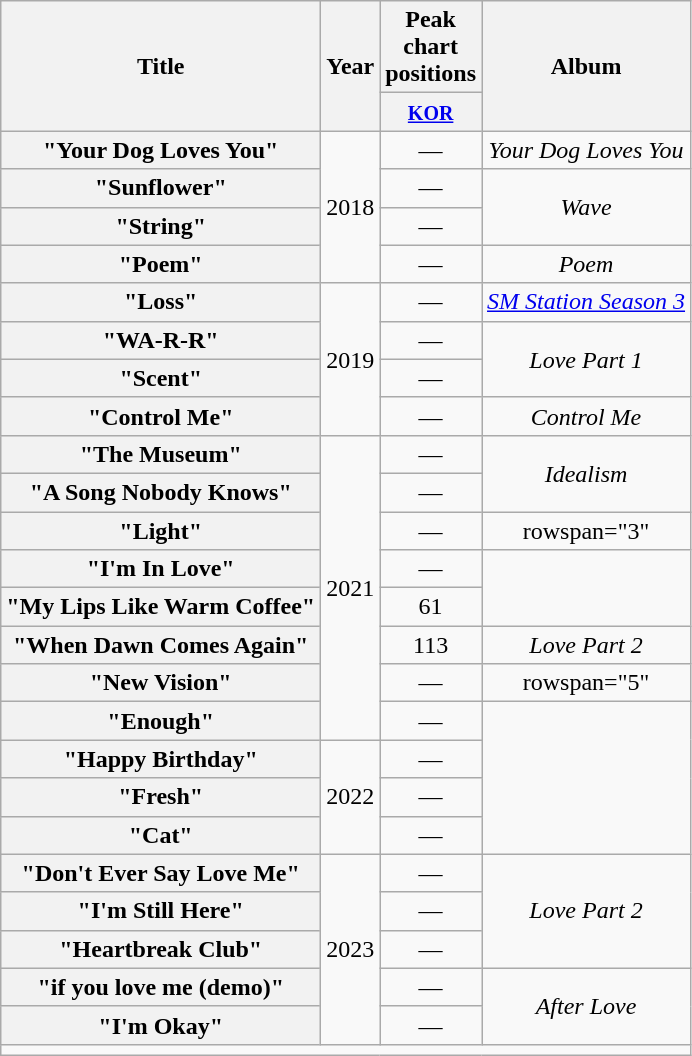<table class="wikitable plainrowheaders" style="text-align:center;">
<tr>
<th rowspan="2" scope="col">Title</th>
<th rowspan="2" scope="col">Year</th>
<th scope="col">Peak chart positions</th>
<th rowspan="2" scope="col">Album</th>
</tr>
<tr>
<th style="width:3em;"><small><a href='#'>KOR</a></small><br></th>
</tr>
<tr>
<th scope="row">"Your Dog Loves You"  </th>
<td rowspan="4">2018</td>
<td>—</td>
<td><em>Your Dog Loves You</em></td>
</tr>
<tr>
<th scope="row">"Sunflower" </th>
<td>—</td>
<td rowspan="2"><em>Wave</em></td>
</tr>
<tr>
<th scope="row">"String"  </th>
<td>—</td>
</tr>
<tr>
<th scope="row">"Poem" </th>
<td>—</td>
<td><em>Poem</em></td>
</tr>
<tr>
<th scope="row">"Loss" </th>
<td rowspan="4">2019</td>
<td>—</td>
<td><em><a href='#'>SM Station Season 3</a></em></td>
</tr>
<tr>
<th scope="row">"WA-R-R" </th>
<td>—</td>
<td rowspan="2"><em>Love Part 1</em></td>
</tr>
<tr>
<th scope="row">"Scent" </th>
<td>—</td>
</tr>
<tr>
<th scope="row">"Control Me" </th>
<td>—</td>
<td><em>Control Me</em></td>
</tr>
<tr>
<th scope="row">"The Museum" </th>
<td rowspan="8">2021</td>
<td>—</td>
<td rowspan="2"><em>Idealism</em></td>
</tr>
<tr>
<th scope="row">"A Song Nobody Knows" </th>
<td>—</td>
</tr>
<tr>
<th scope="row">"Light" </th>
<td>—</td>
<td>rowspan="3" </td>
</tr>
<tr>
<th scope="row">"I'm In Love"</th>
<td>—</td>
</tr>
<tr>
<th scope="row">"My Lips Like Warm Coffee"  </th>
<td>61</td>
</tr>
<tr>
<th scope="row">"When Dawn Comes Again"  </th>
<td>113</td>
<td><em>Love Part 2</em></td>
</tr>
<tr>
<th scope="row">"New Vision" </th>
<td>—</td>
<td>rowspan="5" </td>
</tr>
<tr>
<th scope="row">"Enough"  </th>
<td>—</td>
</tr>
<tr>
<th scope="row">"Happy Birthday" </th>
<td rowspan="3">2022</td>
<td>—</td>
</tr>
<tr>
<th scope="row">"Fresh"</th>
<td>—</td>
</tr>
<tr>
<th scope="row">"Cat" </th>
<td>—</td>
</tr>
<tr>
<th scope="row">"Don't Ever Say Love Me"  </th>
<td rowspan="5">2023</td>
<td>—</td>
<td rowspan="3"><em>Love Part 2</em></td>
</tr>
<tr>
<th scope="row">"I'm Still Here" </th>
<td>—</td>
</tr>
<tr>
<th scope="row">"Heartbreak Club"  </th>
<td>—</td>
</tr>
<tr>
<th scope="row">"if you love me (demo)"</th>
<td>—</td>
<td rowspan="2"><em>After Love</em></td>
</tr>
<tr>
<th scope="row">"I'm Okay"  </th>
<td>—</td>
</tr>
<tr>
<td colspan="4"></td>
</tr>
</table>
